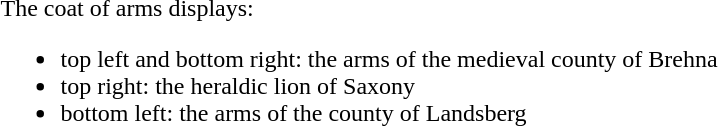<table>
<tr valign=top>
<td></td>
<td>The coat of arms displays:<br><ul><li>top left and bottom right: the arms of the medieval county of Brehna</li><li>top right: the heraldic lion of Saxony</li><li>bottom left: the arms of the county of Landsberg</li></ul></td>
</tr>
</table>
